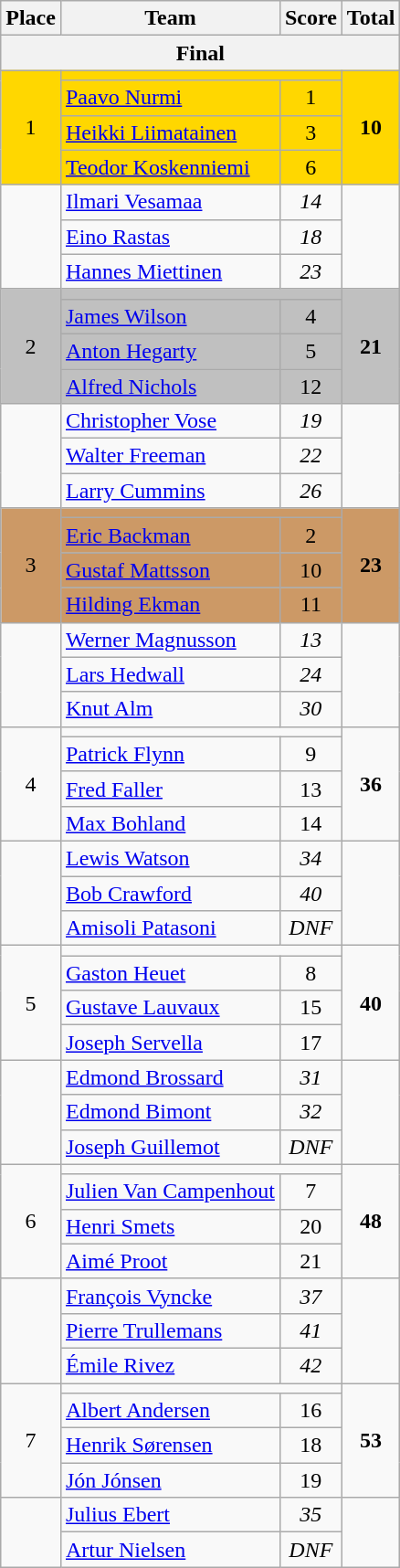<table class=wikitable style="text-align:center">
<tr>
<th>Place</th>
<th>Team</th>
<th>Score</th>
<th>Total</th>
</tr>
<tr>
<th colspan=4><strong>Final</strong></th>
</tr>
<tr bgcolor=gold>
<td rowspan=4>1</td>
<td align=left colspan=2></td>
<td rowspan=4><strong>10</strong></td>
</tr>
<tr bgcolor=gold>
<td align=left><a href='#'>Paavo Nurmi</a></td>
<td>1</td>
</tr>
<tr bgcolor=gold>
<td align=left><a href='#'>Heikki Liimatainen</a></td>
<td>3</td>
</tr>
<tr bgcolor=gold>
<td align=left><a href='#'>Teodor Koskenniemi</a></td>
<td>6</td>
</tr>
<tr>
<td rowspan=3></td>
<td align=left><a href='#'>Ilmari Vesamaa</a></td>
<td><em>14</em></td>
</tr>
<tr>
<td align=left><a href='#'>Eino Rastas</a></td>
<td><em>18</em></td>
</tr>
<tr>
<td align=left><a href='#'>Hannes Miettinen</a></td>
<td><em>23</em></td>
</tr>
<tr |- bgcolor=silver>
<td rowspan=4>2</td>
<td align=left colspan=2></td>
<td rowspan=4><strong>21</strong></td>
</tr>
<tr bgcolor=silver>
<td align=left><a href='#'>James Wilson</a></td>
<td>4</td>
</tr>
<tr bgcolor=silver>
<td align=left><a href='#'>Anton Hegarty</a></td>
<td>5</td>
</tr>
<tr bgcolor=silver>
<td align=left><a href='#'>Alfred Nichols</a></td>
<td>12</td>
</tr>
<tr>
<td rowspan=3></td>
<td align=left><a href='#'>Christopher Vose</a></td>
<td><em>19</em></td>
</tr>
<tr>
<td align=left><a href='#'>Walter Freeman</a></td>
<td><em>22</em></td>
</tr>
<tr>
<td align=left><a href='#'>Larry Cummins</a></td>
<td><em>26</em></td>
</tr>
<tr bgcolor=cc9966>
<td rowspan=4>3</td>
<td align=left colspan=2></td>
<td rowspan=4><strong>23</strong></td>
</tr>
<tr bgcolor=cc9966>
<td align=left><a href='#'>Eric Backman</a></td>
<td>2</td>
</tr>
<tr bgcolor=cc9966>
<td align=left><a href='#'>Gustaf Mattsson</a></td>
<td>10</td>
</tr>
<tr bgcolor=cc9966>
<td align=left><a href='#'>Hilding Ekman</a></td>
<td>11</td>
</tr>
<tr>
<td rowspan=3></td>
<td align=left><a href='#'>Werner Magnusson</a></td>
<td><em>13</em></td>
</tr>
<tr>
<td align=left><a href='#'>Lars Hedwall</a></td>
<td><em>24</em></td>
</tr>
<tr>
<td align=left><a href='#'>Knut Alm</a></td>
<td><em>30</em></td>
</tr>
<tr>
<td rowspan=4>4</td>
<td align=left colspan=2></td>
<td rowspan=4><strong>36</strong></td>
</tr>
<tr>
<td align=left><a href='#'>Patrick Flynn</a></td>
<td>9</td>
</tr>
<tr>
<td align=left><a href='#'>Fred Faller</a></td>
<td>13</td>
</tr>
<tr>
<td align=left><a href='#'>Max Bohland</a></td>
<td>14</td>
</tr>
<tr>
<td rowspan=3></td>
<td align=left><a href='#'>Lewis Watson</a></td>
<td><em>34</em></td>
</tr>
<tr>
<td align=left><a href='#'>Bob Crawford</a></td>
<td><em>40</em></td>
</tr>
<tr>
<td align=left><a href='#'>Amisoli Patasoni</a></td>
<td><em>DNF</em></td>
</tr>
<tr>
<td rowspan=4>5</td>
<td align=left colspan=2></td>
<td rowspan=4><strong>40</strong></td>
</tr>
<tr>
<td align=left><a href='#'>Gaston Heuet</a></td>
<td>8</td>
</tr>
<tr>
<td align=left><a href='#'>Gustave Lauvaux</a></td>
<td>15</td>
</tr>
<tr>
<td align=left><a href='#'>Joseph Servella</a></td>
<td>17</td>
</tr>
<tr>
<td rowspan=3></td>
<td align=left><a href='#'>Edmond Brossard</a></td>
<td><em>31</em></td>
</tr>
<tr>
<td align=left><a href='#'>Edmond Bimont</a></td>
<td><em>32</em></td>
</tr>
<tr>
<td align=left><a href='#'>Joseph Guillemot</a></td>
<td><em>DNF</em></td>
</tr>
<tr>
<td rowspan=4>6</td>
<td align=left colspan=2></td>
<td rowspan=4><strong>48</strong></td>
</tr>
<tr>
<td align=left><a href='#'>Julien Van Campenhout</a></td>
<td>7</td>
</tr>
<tr>
<td align=left><a href='#'>Henri Smets</a></td>
<td>20</td>
</tr>
<tr>
<td align=left><a href='#'>Aimé Proot</a></td>
<td>21</td>
</tr>
<tr>
<td rowspan=3></td>
<td align=left><a href='#'>François Vyncke</a></td>
<td><em>37</em></td>
</tr>
<tr>
<td align=left><a href='#'>Pierre Trullemans</a></td>
<td><em>41</em></td>
</tr>
<tr>
<td align=left><a href='#'>Émile Rivez</a></td>
<td><em>42</em></td>
</tr>
<tr>
<td rowspan=4>7</td>
<td align=left colspan=2></td>
<td rowspan=4><strong>53</strong></td>
</tr>
<tr>
<td align=left><a href='#'>Albert Andersen</a></td>
<td>16</td>
</tr>
<tr>
<td align=left><a href='#'>Henrik Sørensen</a></td>
<td>18</td>
</tr>
<tr>
<td align=left><a href='#'>Jón Jónsen</a></td>
<td>19</td>
</tr>
<tr>
<td rowspan=2></td>
<td align=left><a href='#'>Julius Ebert</a></td>
<td><em>35</em></td>
</tr>
<tr>
<td align=left><a href='#'>Artur Nielsen</a></td>
<td><em>DNF</em></td>
</tr>
</table>
